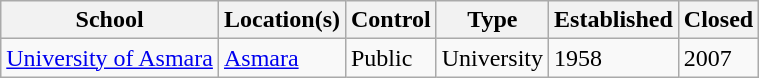<table class="wikitable sortable">
<tr>
<th>School</th>
<th>Location(s)</th>
<th>Control</th>
<th>Type</th>
<th>Established</th>
<th>Closed</th>
</tr>
<tr>
<td><a href='#'>University of Asmara</a></td>
<td><a href='#'>Asmara</a></td>
<td>Public</td>
<td>University</td>
<td>1958</td>
<td>2007</td>
</tr>
</table>
